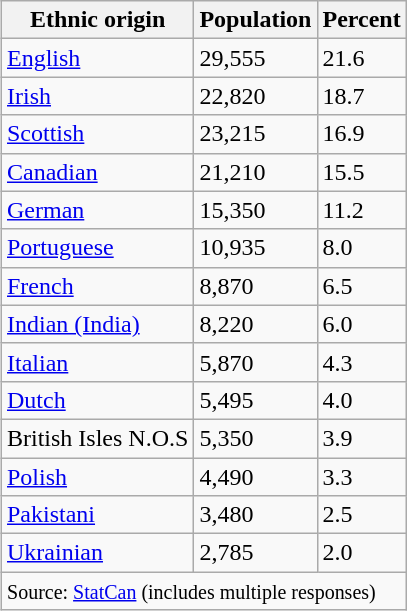<table class="wikitable" style="float:right;">
<tr>
<th>Ethnic origin</th>
<th>Population</th>
<th>Percent</th>
</tr>
<tr>
<td><a href='#'>English</a></td>
<td>29,555</td>
<td>21.6</td>
</tr>
<tr>
<td><a href='#'>Irish</a></td>
<td>22,820</td>
<td>18.7</td>
</tr>
<tr>
<td><a href='#'>Scottish</a></td>
<td>23,215</td>
<td>16.9</td>
</tr>
<tr>
<td><a href='#'>Canadian</a></td>
<td>21,210</td>
<td>15.5</td>
</tr>
<tr>
<td><a href='#'>German</a></td>
<td>15,350</td>
<td>11.2</td>
</tr>
<tr>
<td><a href='#'>Portuguese</a></td>
<td>10,935</td>
<td>8.0</td>
</tr>
<tr>
<td><a href='#'>French</a></td>
<td>8,870</td>
<td>6.5</td>
</tr>
<tr>
<td><a href='#'>Indian (India)</a></td>
<td>8,220</td>
<td>6.0</td>
</tr>
<tr>
<td><a href='#'>Italian</a></td>
<td>5,870</td>
<td>4.3</td>
</tr>
<tr>
<td><a href='#'>Dutch</a></td>
<td>5,495</td>
<td>4.0</td>
</tr>
<tr>
<td>British Isles N.O.S</td>
<td>5,350</td>
<td>3.9</td>
</tr>
<tr>
<td><a href='#'>Polish</a></td>
<td>4,490</td>
<td>3.3</td>
</tr>
<tr>
<td><a href='#'>Pakistani</a></td>
<td>3,480</td>
<td>2.5</td>
</tr>
<tr>
<td><a href='#'>Ukrainian</a></td>
<td>2,785</td>
<td>2.0</td>
</tr>
<tr>
<td colspan="3"><small>Source: <a href='#'>StatCan</a> (includes multiple responses)</small></td>
</tr>
</table>
